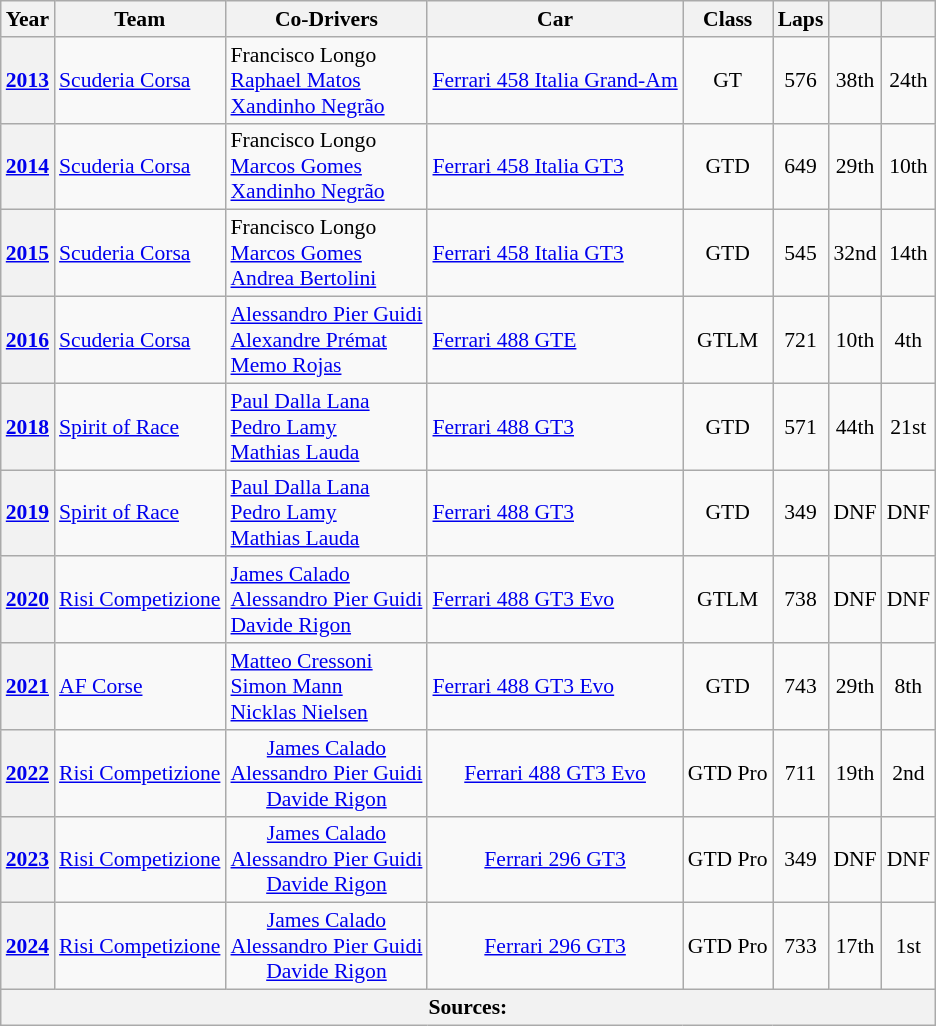<table class="wikitable" style="text-align:center; font-size:90%">
<tr>
<th>Year</th>
<th>Team</th>
<th>Co-Drivers</th>
<th>Car</th>
<th>Class</th>
<th>Laps</th>
<th></th>
<th></th>
</tr>
<tr>
<th><a href='#'>2013</a></th>
<td align="left"> <a href='#'>Scuderia Corsa</a></td>
<td align="left"> Francisco Longo<br> <a href='#'>Raphael Matos</a><br> <a href='#'>Xandinho Negrão</a></td>
<td align="left"><a href='#'>Ferrari 458 Italia Grand-Am</a></td>
<td>GT</td>
<td>576</td>
<td>38th</td>
<td>24th</td>
</tr>
<tr>
<th><a href='#'>2014</a></th>
<td align="left"> <a href='#'>Scuderia Corsa</a></td>
<td align="left"> Francisco Longo<br> <a href='#'>Marcos Gomes</a><br> <a href='#'>Xandinho Negrão</a></td>
<td align="left"><a href='#'>Ferrari 458 Italia GT3</a></td>
<td>GTD</td>
<td>649</td>
<td>29th</td>
<td>10th</td>
</tr>
<tr>
<th><a href='#'>2015</a></th>
<td align="left"> <a href='#'>Scuderia Corsa</a></td>
<td align="left"> Francisco Longo<br> <a href='#'>Marcos Gomes</a><br> <a href='#'>Andrea Bertolini</a></td>
<td align="left"><a href='#'>Ferrari 458 Italia GT3</a></td>
<td>GTD</td>
<td>545</td>
<td>32nd</td>
<td>14th</td>
</tr>
<tr>
<th><a href='#'>2016</a></th>
<td align="left"> <a href='#'>Scuderia Corsa</a></td>
<td align="left"> <a href='#'>Alessandro Pier Guidi</a><br> <a href='#'>Alexandre Prémat</a><br> <a href='#'>Memo Rojas</a></td>
<td align="left"><a href='#'>Ferrari 488 GTE</a></td>
<td>GTLM</td>
<td>721</td>
<td>10th</td>
<td>4th</td>
</tr>
<tr>
<th><a href='#'>2018</a></th>
<td align="left"> <a href='#'>Spirit of Race</a></td>
<td align="left"> <a href='#'>Paul Dalla Lana</a><br> <a href='#'>Pedro Lamy</a><br> <a href='#'>Mathias Lauda</a></td>
<td align="left"><a href='#'>Ferrari 488 GT3</a></td>
<td>GTD</td>
<td>571</td>
<td>44th</td>
<td>21st</td>
</tr>
<tr>
<th><a href='#'>2019</a></th>
<td align="left"> <a href='#'>Spirit of Race</a></td>
<td align="left"> <a href='#'>Paul Dalla Lana</a><br> <a href='#'>Pedro Lamy</a><br> <a href='#'>Mathias Lauda</a></td>
<td align="left"><a href='#'>Ferrari 488 GT3</a></td>
<td>GTD</td>
<td>349</td>
<td>DNF</td>
<td>DNF</td>
</tr>
<tr>
<th><a href='#'>2020</a></th>
<td align="left"> <a href='#'>Risi Competizione</a></td>
<td align="left"> <a href='#'>James Calado</a><br> <a href='#'>Alessandro Pier Guidi</a><br> <a href='#'>Davide Rigon</a></td>
<td align="left"><a href='#'>Ferrari 488 GT3 Evo</a></td>
<td>GTLM</td>
<td>738</td>
<td>DNF</td>
<td>DNF</td>
</tr>
<tr>
<th><a href='#'>2021</a></th>
<td align="left"> <a href='#'>AF Corse</a></td>
<td align="left"> <a href='#'>Matteo Cressoni</a><br> <a href='#'>Simon Mann</a><br> <a href='#'>Nicklas Nielsen</a></td>
<td align="left"><a href='#'>Ferrari 488 GT3 Evo</a></td>
<td>GTD</td>
<td>743</td>
<td>29th</td>
<td>8th</td>
</tr>
<tr>
<th><a href='#'>2022</a></th>
<td> <a href='#'>Risi Competizione</a></td>
<td> <a href='#'>James Calado</a><br> <a href='#'>Alessandro Pier Guidi</a><br> <a href='#'>Davide Rigon</a></td>
<td><a href='#'>Ferrari 488 GT3 Evo</a></td>
<td>GTD Pro</td>
<td>711</td>
<td>19th</td>
<td>2nd</td>
</tr>
<tr>
<th><a href='#'>2023</a></th>
<td> <a href='#'>Risi Competizione</a></td>
<td> <a href='#'>James Calado</a><br> <a href='#'>Alessandro Pier Guidi</a><br> <a href='#'>Davide Rigon</a></td>
<td><a href='#'>Ferrari 296 GT3</a></td>
<td>GTD Pro</td>
<td>349</td>
<td>DNF</td>
<td>DNF</td>
</tr>
<tr>
<th><a href='#'>2024</a></th>
<td> <a href='#'>Risi Competizione</a></td>
<td> <a href='#'>James Calado</a><br> <a href='#'>Alessandro Pier Guidi</a><br> <a href='#'>Davide Rigon</a></td>
<td><a href='#'>Ferrari 296 GT3</a></td>
<td>GTD Pro</td>
<td>733</td>
<td>17th</td>
<td>1st</td>
</tr>
<tr>
<th colspan="8">Sources:</th>
</tr>
</table>
